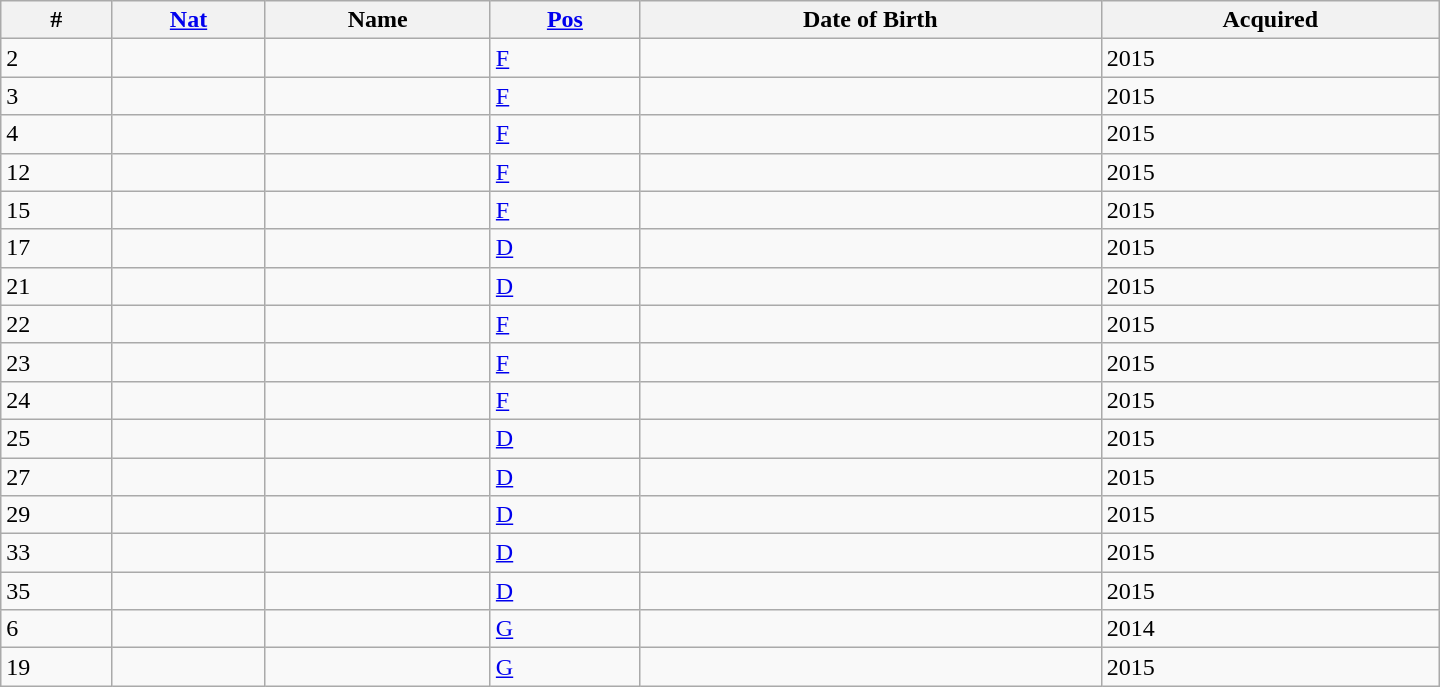<table class="wikitable sortable" style=width:60em style="text-align:center">
<tr>
<th>#</th>
<th><a href='#'>Nat</a></th>
<th>Name</th>
<th><a href='#'>Pos</a></th>
<th>Date of Birth</th>
<th>Acquired</th>
</tr>
<tr>
<td>2</td>
<td></td>
<td align="left"></td>
<td><a href='#'>F</a></td>
<td align="left"></td>
<td>2015</td>
</tr>
<tr>
<td>3</td>
<td></td>
<td align="left"></td>
<td><a href='#'>F</a></td>
<td align="left"></td>
<td>2015</td>
</tr>
<tr>
<td>4</td>
<td></td>
<td align="left"></td>
<td><a href='#'>F</a></td>
<td align="left"></td>
<td>2015</td>
</tr>
<tr>
<td>12</td>
<td></td>
<td align="left"></td>
<td><a href='#'>F</a></td>
<td align="left"></td>
<td>2015</td>
</tr>
<tr>
<td>15</td>
<td></td>
<td align="left"></td>
<td><a href='#'>F</a></td>
<td align="left"></td>
<td>2015</td>
</tr>
<tr>
<td>17</td>
<td></td>
<td align="left"></td>
<td><a href='#'>D</a></td>
<td align="left"></td>
<td>2015</td>
</tr>
<tr>
<td>21</td>
<td></td>
<td align="left"></td>
<td><a href='#'>D</a></td>
<td align="left"></td>
<td>2015</td>
</tr>
<tr>
<td>22</td>
<td></td>
<td align="left"></td>
<td><a href='#'>F</a></td>
<td align="left"></td>
<td>2015</td>
</tr>
<tr>
<td>23</td>
<td></td>
<td align="left"></td>
<td><a href='#'>F</a></td>
<td align="left"></td>
<td>2015</td>
</tr>
<tr>
<td>24</td>
<td></td>
<td align="left"></td>
<td><a href='#'>F</a></td>
<td align="left"></td>
<td>2015</td>
</tr>
<tr>
<td>25</td>
<td></td>
<td align="left"></td>
<td><a href='#'>D</a></td>
<td align="left"></td>
<td>2015</td>
</tr>
<tr>
<td>27</td>
<td></td>
<td align="left"></td>
<td><a href='#'>D</a></td>
<td align="left"></td>
<td>2015</td>
</tr>
<tr>
<td>29</td>
<td></td>
<td align="left"></td>
<td><a href='#'>D</a></td>
<td align="left"></td>
<td>2015</td>
</tr>
<tr>
<td>33</td>
<td></td>
<td align="left"></td>
<td><a href='#'>D</a></td>
<td align="left"></td>
<td>2015</td>
</tr>
<tr>
<td>35</td>
<td></td>
<td align="left"></td>
<td><a href='#'>D</a></td>
<td align="left"></td>
<td>2015</td>
</tr>
<tr>
<td>6</td>
<td></td>
<td align="left"></td>
<td><a href='#'>G</a></td>
<td align="left"></td>
<td>2014</td>
</tr>
<tr>
<td>19</td>
<td></td>
<td align="left"></td>
<td><a href='#'>G</a></td>
<td align="left"></td>
<td>2015</td>
</tr>
</table>
